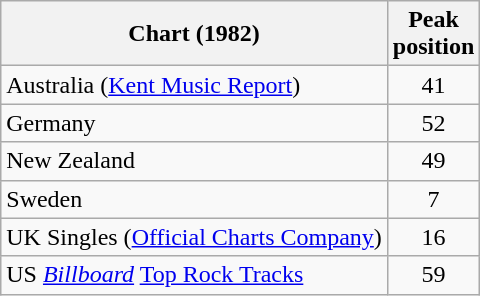<table class="wikitable sortable">
<tr>
<th>Chart (1982)</th>
<th>Peak<br>position</th>
</tr>
<tr>
<td>Australia (<a href='#'>Kent Music Report</a>)</td>
<td style="text-align:center;">41</td>
</tr>
<tr>
<td>Germany</td>
<td style="text-align:center;">52</td>
</tr>
<tr>
<td>New Zealand</td>
<td style="text-align:center;">49</td>
</tr>
<tr>
<td>Sweden</td>
<td style="text-align:center;">7</td>
</tr>
<tr>
<td>UK Singles (<a href='#'>Official Charts Company</a>)</td>
<td style="text-align:center;">16</td>
</tr>
<tr>
<td>US <em><a href='#'>Billboard</a></em> <a href='#'>Top Rock Tracks</a></td>
<td style="text-align:center;">59</td>
</tr>
</table>
